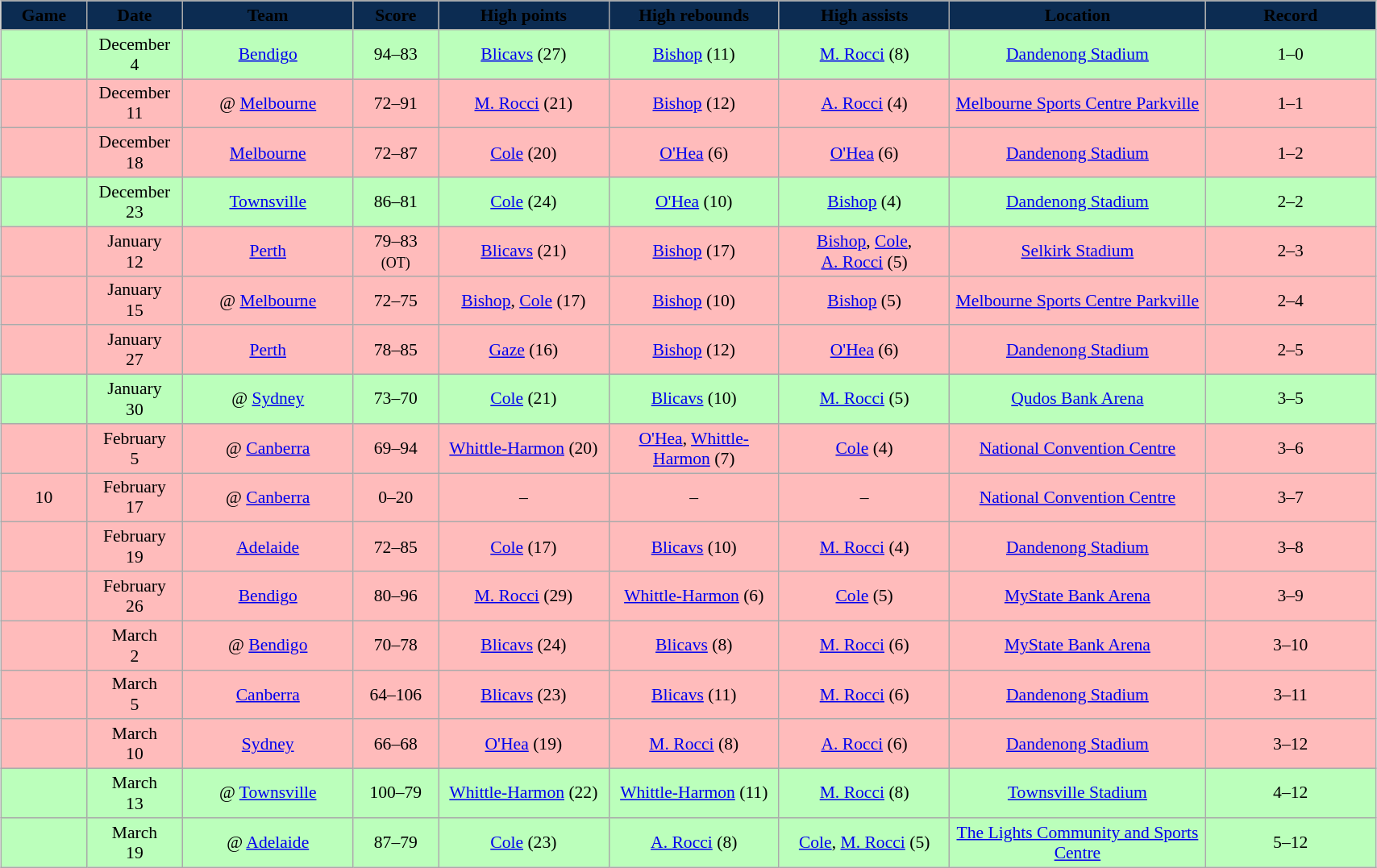<table class="wikitable" style="font-size:90%; text-align: center; width: 90%; margin:1em auto;">
<tr>
<th style="background:#0c2c52; width: 5%;"><span>Game</span></th>
<th style="background:#0c2c52; width: 5%;"><span>Date</span></th>
<th style="background:#0c2c52; width: 10%;"><span>Team</span></th>
<th style="background:#0c2c52; width: 5%;"><span>Score</span></th>
<th style="background:#0c2c52; width: 10%;"><span>High points</span></th>
<th style="background:#0c2c52; width: 10%;"><span>High rebounds</span></th>
<th style="background:#0c2c52; width: 10%;"><span>High assists</span></th>
<th style="background:#0c2c52; width: 15%;"><span>Location</span></th>
<th style="background:#0c2c52; width: 10%;"><span>Record</span></th>
</tr>
<tr style= "background:#bfb;">
<td></td>
<td>December <br> 4</td>
<td><a href='#'>Bendigo</a></td>
<td>94–83</td>
<td><a href='#'>Blicavs</a> (27)</td>
<td><a href='#'>Bishop</a> (11)</td>
<td><a href='#'>M. Rocci</a> (8)</td>
<td><a href='#'>Dandenong Stadium</a></td>
<td>1–0</td>
</tr>
<tr style= "background:#fbb;">
<td></td>
<td>December <br> 11</td>
<td>@ <a href='#'>Melbourne</a></td>
<td>72–91</td>
<td><a href='#'>M. Rocci</a> (21)</td>
<td><a href='#'>Bishop</a> (12)</td>
<td><a href='#'>A. Rocci</a> (4)</td>
<td><a href='#'>Melbourne Sports Centre Parkville</a></td>
<td>1–1</td>
</tr>
<tr style= "background:#fbb;">
<td></td>
<td>December <br> 18</td>
<td><a href='#'>Melbourne</a></td>
<td>72–87</td>
<td><a href='#'>Cole</a> (20)</td>
<td><a href='#'>O'Hea</a> (6)</td>
<td><a href='#'>O'Hea</a> (6)</td>
<td><a href='#'>Dandenong Stadium</a></td>
<td>1–2</td>
</tr>
<tr style= "background:#bfb;">
<td></td>
<td>December <br> 23</td>
<td><a href='#'>Townsville</a></td>
<td>86–81</td>
<td><a href='#'>Cole</a> (24)</td>
<td><a href='#'>O'Hea</a> (10)</td>
<td><a href='#'>Bishop</a> (4)</td>
<td><a href='#'>Dandenong Stadium</a></td>
<td>2–2</td>
</tr>
<tr style= "background:#fbb;">
<td></td>
<td>January <br> 12</td>
<td><a href='#'>Perth</a></td>
<td>79–83 <br><small>(OT)</small></td>
<td><a href='#'>Blicavs</a> (21)</td>
<td><a href='#'>Bishop</a> (17)</td>
<td><a href='#'>Bishop</a>, <a href='#'>Cole</a>,<br> <a href='#'>A. Rocci</a> (5)</td>
<td><a href='#'>Selkirk Stadium</a></td>
<td>2–3</td>
</tr>
<tr style= "background:#fbb;">
<td></td>
<td>January <br> 15</td>
<td>@ <a href='#'>Melbourne</a></td>
<td>72–75</td>
<td><a href='#'>Bishop</a>, <a href='#'>Cole</a> (17)</td>
<td><a href='#'>Bishop</a> (10)</td>
<td><a href='#'>Bishop</a> (5)</td>
<td><a href='#'>Melbourne Sports Centre Parkville</a></td>
<td>2–4</td>
</tr>
<tr style= "background:#fbb;">
<td></td>
<td>January <br> 27</td>
<td><a href='#'>Perth</a></td>
<td>78–85</td>
<td><a href='#'>Gaze</a> (16)</td>
<td><a href='#'>Bishop</a> (12)</td>
<td><a href='#'>O'Hea</a> (6)</td>
<td><a href='#'>Dandenong Stadium</a></td>
<td>2–5</td>
</tr>
<tr style= "background:#bfb;">
<td></td>
<td>January <br> 30</td>
<td>@ <a href='#'>Sydney</a></td>
<td>73–70</td>
<td><a href='#'>Cole</a> (21)</td>
<td><a href='#'>Blicavs</a> (10)</td>
<td><a href='#'>M. Rocci</a> (5)</td>
<td><a href='#'>Qudos Bank Arena</a></td>
<td>3–5</td>
</tr>
<tr style= "background:#fbb;">
<td></td>
<td>February <br> 5</td>
<td>@ <a href='#'>Canberra</a></td>
<td>69–94</td>
<td><a href='#'>Whittle-Harmon</a> (20)</td>
<td><a href='#'>O'Hea</a>, <a href='#'>Whittle-Harmon</a> (7)</td>
<td><a href='#'>Cole</a> (4)</td>
<td><a href='#'>National Convention Centre</a></td>
<td>3–6</td>
</tr>
<tr style= "background:#fbb;">
<td>10</td>
<td>February <br> 17</td>
<td>@ <a href='#'>Canberra</a></td>
<td>0–20</td>
<td>–</td>
<td>–</td>
<td>–</td>
<td><a href='#'>National Convention Centre</a></td>
<td>3–7</td>
</tr>
<tr style= "background:#fbb;">
<td></td>
<td>February <br> 19</td>
<td><a href='#'>Adelaide</a></td>
<td>72–85</td>
<td><a href='#'>Cole</a> (17)</td>
<td><a href='#'>Blicavs</a> (10)</td>
<td><a href='#'>M. Rocci</a> (4)</td>
<td><a href='#'>Dandenong Stadium</a></td>
<td>3–8</td>
</tr>
<tr style= "background:#fbb;">
<td></td>
<td>February <br> 26</td>
<td><a href='#'>Bendigo</a></td>
<td>80–96</td>
<td><a href='#'>M. Rocci</a> (29)</td>
<td><a href='#'>Whittle-Harmon</a> (6)</td>
<td><a href='#'>Cole</a> (5)</td>
<td><a href='#'>MyState Bank Arena</a></td>
<td>3–9</td>
</tr>
<tr style= "background:#fbb;">
<td></td>
<td>March <br> 2</td>
<td>@ <a href='#'>Bendigo</a></td>
<td>70–78</td>
<td><a href='#'>Blicavs</a> (24)</td>
<td><a href='#'>Blicavs</a> (8)</td>
<td><a href='#'>M. Rocci</a> (6)</td>
<td><a href='#'>MyState Bank Arena</a></td>
<td>3–10</td>
</tr>
<tr style= "background:#fbb;">
<td></td>
<td>March <br> 5</td>
<td><a href='#'>Canberra</a></td>
<td>64–106</td>
<td><a href='#'>Blicavs</a> (23)</td>
<td><a href='#'>Blicavs</a> (11)</td>
<td><a href='#'>M. Rocci</a> (6)</td>
<td><a href='#'>Dandenong Stadium</a></td>
<td>3–11</td>
</tr>
<tr style= "background:#fbb;">
<td></td>
<td>March <br> 10</td>
<td><a href='#'>Sydney</a></td>
<td>66–68</td>
<td><a href='#'>O'Hea</a> (19)</td>
<td><a href='#'>M. Rocci</a> (8)</td>
<td><a href='#'>A. Rocci</a> (6)</td>
<td><a href='#'>Dandenong Stadium</a></td>
<td>3–12</td>
</tr>
<tr style= "background:#bfb;">
<td></td>
<td>March <br> 13</td>
<td>@ <a href='#'>Townsville</a></td>
<td>100–79</td>
<td><a href='#'>Whittle-Harmon</a> (22)</td>
<td><a href='#'>Whittle-Harmon</a> (11)</td>
<td><a href='#'>M. Rocci</a> (8)</td>
<td><a href='#'>Townsville Stadium</a></td>
<td>4–12</td>
</tr>
<tr style= "background:#bfb;">
<td></td>
<td>March <br> 19</td>
<td>@ <a href='#'>Adelaide</a></td>
<td>87–79</td>
<td><a href='#'>Cole</a> (23)</td>
<td><a href='#'>A. Rocci</a> (8)</td>
<td><a href='#'>Cole</a>, <a href='#'>M. Rocci</a> (5)</td>
<td><a href='#'>The Lights Community and Sports Centre</a></td>
<td>5–12</td>
</tr>
</table>
